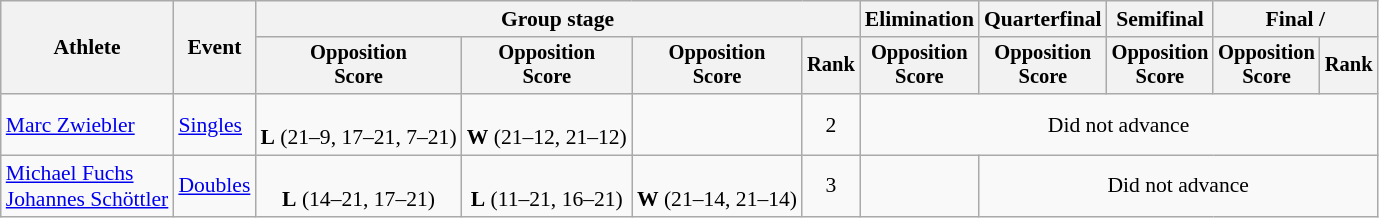<table class="wikitable" style="font-size:90%">
<tr>
<th rowspan=2>Athlete</th>
<th rowspan=2>Event</th>
<th colspan=4>Group stage</th>
<th>Elimination</th>
<th>Quarterfinal</th>
<th>Semifinal</th>
<th colspan=2>Final / </th>
</tr>
<tr style="font-size:95%">
<th>Opposition<br>Score</th>
<th>Opposition<br>Score</th>
<th>Opposition<br>Score</th>
<th>Rank</th>
<th>Opposition<br>Score</th>
<th>Opposition<br>Score</th>
<th>Opposition<br>Score</th>
<th>Opposition<br>Score</th>
<th>Rank</th>
</tr>
<tr align=center>
<td align=left><a href='#'>Marc Zwiebler</a></td>
<td align=left><a href='#'>Singles</a></td>
<td><br><strong>L</strong> (21–9, 17–21, 7–21)</td>
<td><br><strong>W</strong> (21–12, 21–12)</td>
<td></td>
<td>2</td>
<td colspan=5>Did not advance</td>
</tr>
<tr align=center>
<td align=left><a href='#'>Michael Fuchs</a><br><a href='#'>Johannes Schöttler</a></td>
<td align=left><a href='#'>Doubles</a></td>
<td><br><strong>L</strong> (14–21, 17–21)</td>
<td><br><strong>L</strong> (11–21, 16–21)</td>
<td><br><strong>W</strong> (21–14, 21–14)</td>
<td>3</td>
<td></td>
<td colspan=4>Did not advance</td>
</tr>
</table>
